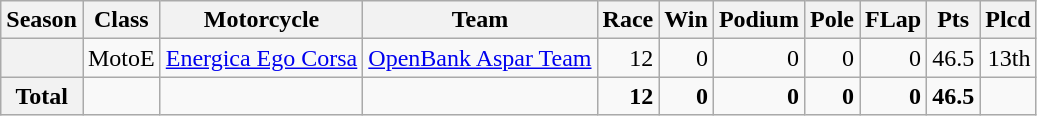<table class="wikitable" style=text-align:right>
<tr>
<th>Season</th>
<th>Class</th>
<th>Motorcycle</th>
<th>Team</th>
<th>Race</th>
<th>Win</th>
<th>Podium</th>
<th>Pole</th>
<th>FLap</th>
<th>Pts</th>
<th>Plcd</th>
</tr>
<tr>
<th></th>
<td>MotoE</td>
<td><a href='#'>Energica Ego Corsa</a></td>
<td><a href='#'>OpenBank Aspar Team</a></td>
<td>12</td>
<td>0</td>
<td>0</td>
<td>0</td>
<td>0</td>
<td>46.5</td>
<td>13th</td>
</tr>
<tr>
<th>Total</th>
<td></td>
<td></td>
<td></td>
<td><strong>12</strong></td>
<td><strong>0</strong></td>
<td><strong>0</strong></td>
<td><strong>0</strong></td>
<td><strong>0</strong></td>
<td><strong>46.5</strong></td>
<td></td>
</tr>
</table>
